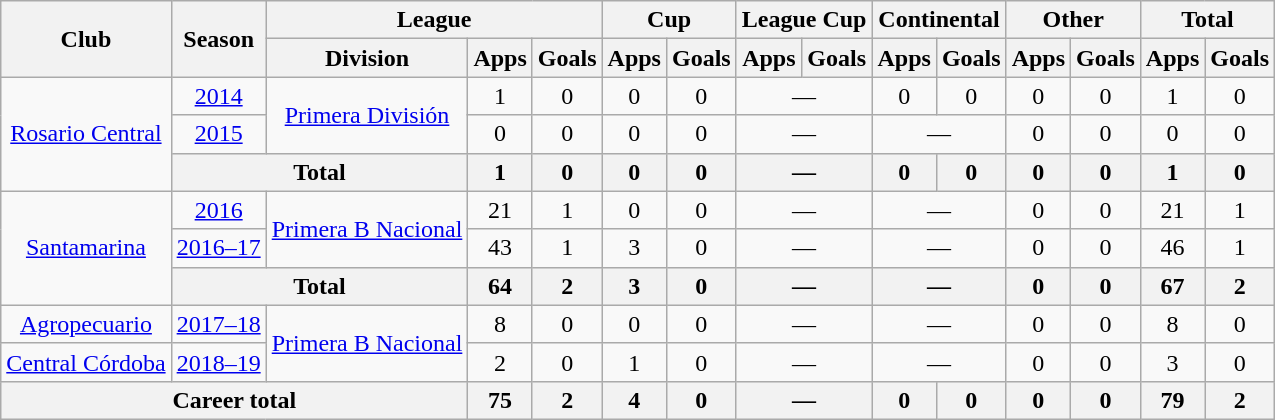<table class="wikitable" style="text-align:center">
<tr>
<th rowspan="2">Club</th>
<th rowspan="2">Season</th>
<th colspan="3">League</th>
<th colspan="2">Cup</th>
<th colspan="2">League Cup</th>
<th colspan="2">Continental</th>
<th colspan="2">Other</th>
<th colspan="2">Total</th>
</tr>
<tr>
<th>Division</th>
<th>Apps</th>
<th>Goals</th>
<th>Apps</th>
<th>Goals</th>
<th>Apps</th>
<th>Goals</th>
<th>Apps</th>
<th>Goals</th>
<th>Apps</th>
<th>Goals</th>
<th>Apps</th>
<th>Goals</th>
</tr>
<tr>
<td rowspan="3"><a href='#'>Rosario Central</a></td>
<td><a href='#'>2014</a></td>
<td rowspan="2"><a href='#'>Primera División</a></td>
<td>1</td>
<td>0</td>
<td>0</td>
<td>0</td>
<td colspan="2">—</td>
<td>0</td>
<td>0</td>
<td>0</td>
<td>0</td>
<td>1</td>
<td>0</td>
</tr>
<tr>
<td><a href='#'>2015</a></td>
<td>0</td>
<td>0</td>
<td>0</td>
<td>0</td>
<td colspan="2">—</td>
<td colspan="2">—</td>
<td>0</td>
<td>0</td>
<td>0</td>
<td>0</td>
</tr>
<tr>
<th colspan="2">Total</th>
<th>1</th>
<th>0</th>
<th>0</th>
<th>0</th>
<th colspan="2">—</th>
<th>0</th>
<th>0</th>
<th>0</th>
<th>0</th>
<th>1</th>
<th>0</th>
</tr>
<tr>
<td rowspan="3"><a href='#'>Santamarina</a></td>
<td><a href='#'>2016</a></td>
<td rowspan="2"><a href='#'>Primera B Nacional</a></td>
<td>21</td>
<td>1</td>
<td>0</td>
<td>0</td>
<td colspan="2">—</td>
<td colspan="2">—</td>
<td>0</td>
<td>0</td>
<td>21</td>
<td>1</td>
</tr>
<tr>
<td><a href='#'>2016–17</a></td>
<td>43</td>
<td>1</td>
<td>3</td>
<td>0</td>
<td colspan="2">—</td>
<td colspan="2">—</td>
<td>0</td>
<td>0</td>
<td>46</td>
<td>1</td>
</tr>
<tr>
<th colspan="2">Total</th>
<th>64</th>
<th>2</th>
<th>3</th>
<th>0</th>
<th colspan="2">—</th>
<th colspan="2">—</th>
<th>0</th>
<th>0</th>
<th>67</th>
<th>2</th>
</tr>
<tr>
<td rowspan="1"><a href='#'>Agropecuario</a></td>
<td><a href='#'>2017–18</a></td>
<td rowspan="2"><a href='#'>Primera B Nacional</a></td>
<td>8</td>
<td>0</td>
<td>0</td>
<td>0</td>
<td colspan="2">—</td>
<td colspan="2">—</td>
<td>0</td>
<td>0</td>
<td>8</td>
<td>0</td>
</tr>
<tr>
<td rowspan="1"><a href='#'>Central Córdoba</a></td>
<td><a href='#'>2018–19</a></td>
<td>2</td>
<td>0</td>
<td>1</td>
<td>0</td>
<td colspan="2">—</td>
<td colspan="2">—</td>
<td>0</td>
<td>0</td>
<td>3</td>
<td>0</td>
</tr>
<tr>
<th colspan="3">Career total</th>
<th>75</th>
<th>2</th>
<th>4</th>
<th>0</th>
<th colspan="2">—</th>
<th>0</th>
<th>0</th>
<th>0</th>
<th>0</th>
<th>79</th>
<th>2</th>
</tr>
</table>
